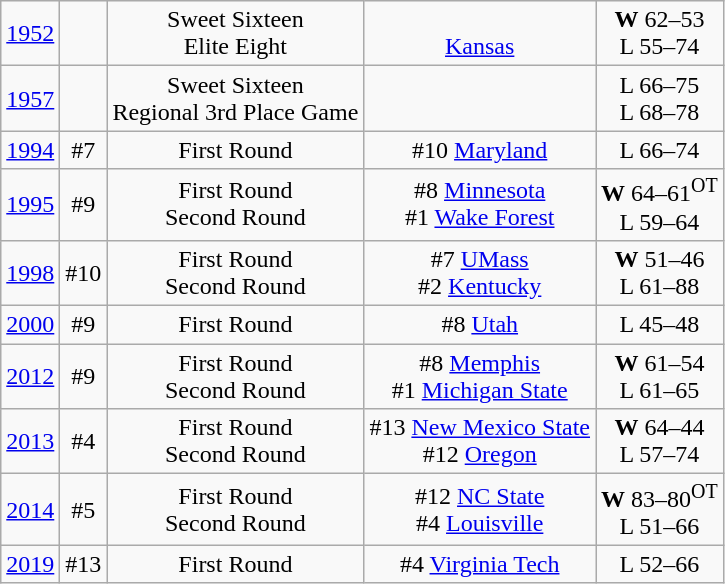<table class="wikitable">
<tr align="center">
<td><a href='#'>1952</a></td>
<td></td>
<td>Sweet Sixteen<br>Elite Eight</td>
<td><br><a href='#'>Kansas</a></td>
<td><strong>W</strong> 62–53<br>L 55–74</td>
</tr>
<tr style="text-align:center;">
<td><a href='#'>1957</a></td>
<td></td>
<td>Sweet Sixteen<br>Regional 3rd Place Game</td>
<td><br></td>
<td>L 66–75<br>L 68–78</td>
</tr>
<tr style="text-align:center;">
<td><a href='#'>1994</a></td>
<td>#7</td>
<td>First Round</td>
<td>#10 <a href='#'>Maryland</a></td>
<td>L 66–74</td>
</tr>
<tr style="text-align:center;">
<td><a href='#'>1995</a></td>
<td>#9</td>
<td>First Round<br>Second Round</td>
<td>#8 <a href='#'>Minnesota</a><br>#1 <a href='#'>Wake Forest</a></td>
<td><strong>W</strong> 64–61<sup>OT</sup><br>L 59–64</td>
</tr>
<tr style="text-align:center;">
<td><a href='#'>1998</a></td>
<td>#10</td>
<td>First Round<br>Second Round</td>
<td>#7 <a href='#'>UMass</a><br>#2 <a href='#'>Kentucky</a></td>
<td><strong>W</strong> 51–46<br>L 61–88</td>
</tr>
<tr style="text-align:center;">
<td><a href='#'>2000</a></td>
<td>#9</td>
<td>First Round</td>
<td>#8 <a href='#'>Utah</a></td>
<td>L 45–48</td>
</tr>
<tr style="text-align:center;">
<td><a href='#'>2012</a></td>
<td>#9</td>
<td>First Round<br>Second Round</td>
<td>#8 <a href='#'>Memphis</a><br>#1 <a href='#'>Michigan State</a></td>
<td><strong>W</strong> 61–54<br>L 61–65</td>
</tr>
<tr style="text-align:center;">
<td><a href='#'>2013</a></td>
<td>#4</td>
<td>First Round<br>Second Round</td>
<td>#13 <a href='#'>New Mexico State</a><br>#12 <a href='#'>Oregon</a></td>
<td><strong>W</strong> 64–44<br>L 57–74</td>
</tr>
<tr style="text-align:center;">
<td><a href='#'>2014</a></td>
<td>#5</td>
<td>First Round<br>Second Round</td>
<td>#12 <a href='#'>NC State</a><br> #4 <a href='#'>Louisville</a></td>
<td><strong>W</strong> 83–80<sup>OT</sup><br>L 51–66</td>
</tr>
<tr style="text-align:center;">
<td><a href='#'>2019</a></td>
<td>#13</td>
<td>First Round</td>
<td>#4 <a href='#'>Virginia Tech</a></td>
<td>L 52–66</td>
</tr>
</table>
